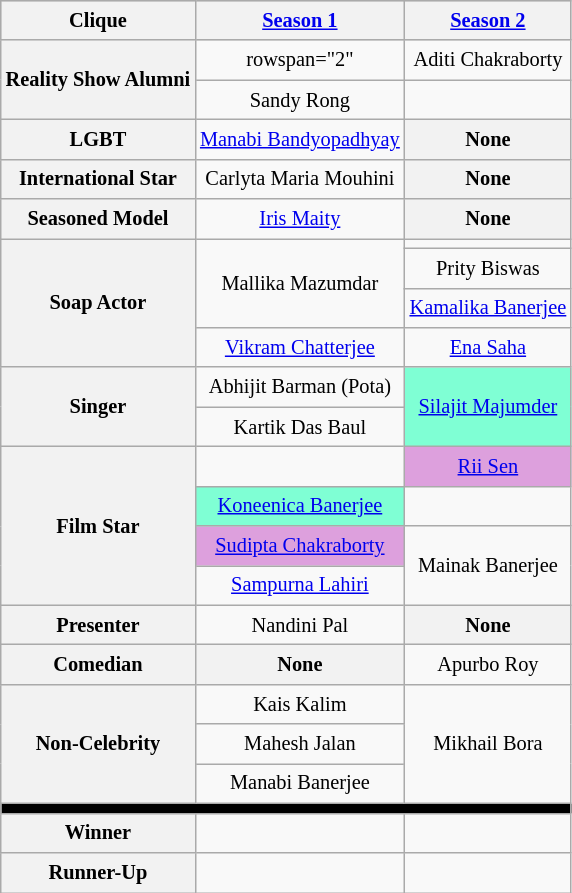<table class="wikitable sortable" style="text-align:center;font-size: 85%; line-height:20px; width:auto;">
<tr bgcolor="#CCCCCC" align="center">
<th>Clique</th>
<th><a href='#'>Season 1</a></th>
<th><a href='#'>Season 2</a></th>
</tr>
<tr>
<th rowspan="2" bgcolor="#CCCCCC"><strong>Reality Show Alumni</strong></th>
<td>rowspan="2" </td>
<td>Aditi Chakraborty</td>
</tr>
<tr>
<td>Sandy Rong</td>
</tr>
<tr>
<th bgcolor="#CCCCCC"><strong>LGBT</strong></th>
<td><a href='#'>Manabi Bandyopadhyay</a></td>
<th>None</th>
</tr>
<tr>
<th bgcolor="#CCCCCC"><strong>International Star</strong></th>
<td>Carlyta Maria Mouhini</td>
<th>None</th>
</tr>
<tr>
<th bgcolor="#CCCCCC"><strong>Seasoned Model</strong></th>
<td><a href='#'>Iris Maity</a></td>
<th>None</th>
</tr>
<tr>
<th rowspan="4" bgcolor="#CCCCCC"><strong>Soap Actor</strong></th>
<td rowspan="3">Mallika Mazumdar</td>
<td></td>
</tr>
<tr Srabanti Banerjee>
<td>Prity Biswas</td>
</tr>
<tr>
<td><a href='#'>Kamalika Banerjee</a></td>
</tr>
<tr>
<td><a href='#'>Vikram Chatterjee</a></td>
<td><a href='#'>Ena Saha</a></td>
</tr>
<tr>
<th rowspan="2" bgcolor="#CCCCCC"><strong>Singer</strong></th>
<td>Abhijit Barman (Pota)</td>
<td rowspan="2" style="background:#7FFFD4"><a href='#'>Silajit Majumder</a></td>
</tr>
<tr>
<td>Kartik Das Baul</td>
</tr>
<tr>
<th rowspan="4" bgcolor="#CCCCCC"><strong>Film Star</strong></th>
<td></td>
<td style="background:#DDA0DD"><a href='#'>Rii Sen</a></td>
</tr>
<tr>
<td style="background:#7FFFD4"><a href='#'>Koneenica Banerjee</a></td>
<td></td>
</tr>
<tr>
<td style="background:#DDA0DD"><a href='#'>Sudipta Chakraborty</a></td>
<td rowspan="2">Mainak Banerjee</td>
</tr>
<tr>
<td><a href='#'>Sampurna Lahiri</a></td>
</tr>
<tr>
<th bgcolor="#CCCCCC">Presenter</th>
<td>Nandini Pal</td>
<th bgcolor="#CCCCCC"><strong>None</strong></th>
</tr>
<tr>
<th bgcolor="#CCCCCC"><strong>Comedian</strong></th>
<th>None</th>
<td>Apurbo Roy</td>
</tr>
<tr>
<th rowspan="3" bgcolor="#CCCCCC"><strong>Non-Celebrity</strong></th>
<td>Kais Kalim</td>
<td rowspan="3">Mikhail Bora</td>
</tr>
<tr>
<td>Mahesh Jalan</td>
</tr>
<tr>
<td>Manabi Banerjee</td>
</tr>
<tr>
<td colspan="5" bgcolor="black"></td>
</tr>
<tr>
<th bgcolor="#CCCCCC"><strong>Winner</strong></th>
<td></td>
<td></td>
</tr>
<tr>
<th bgcolor="#CCCCCC"><strong>Runner-Up</strong></th>
<td></td>
<td></td>
</tr>
</table>
